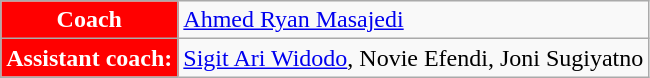<table class="wikitable">
<tr>
<th style="color:#FFFFFF; background:#ff0000;">Coach</th>
<td> <a href='#'>Ahmed Ryan Masajedi</a></td>
</tr>
<tr>
<th style="color:#FFFFFF; background:#ff0000;"><strong>Assistant coach:</strong></th>
<td> <a href='#'>Sigit Ari Widodo</a>, Novie Efendi, Joni Sugiyatno</td>
</tr>
</table>
